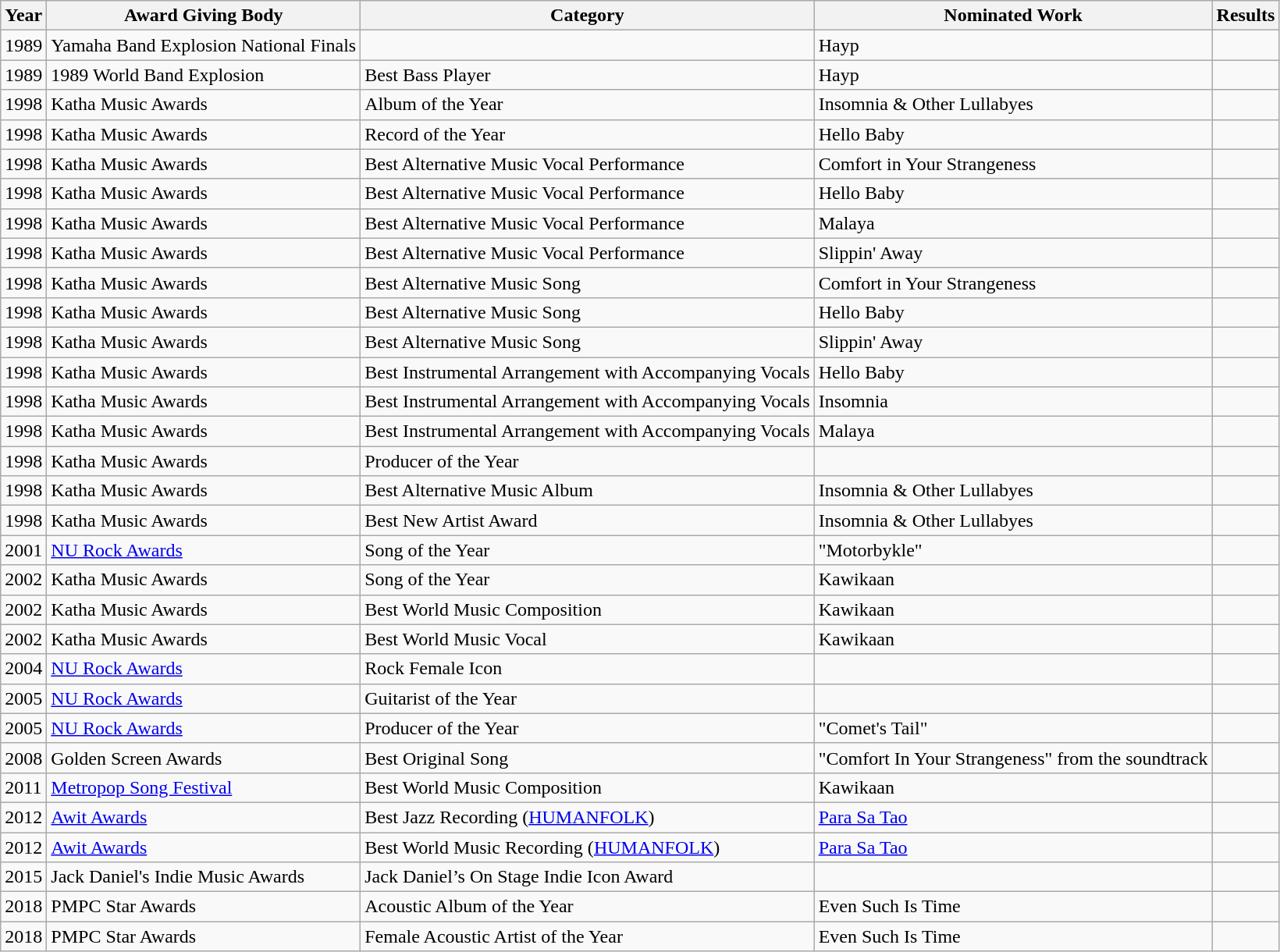<table class="wikitable sortable">
<tr>
<th>Year</th>
<th>Award Giving Body</th>
<th>Category</th>
<th>Nominated Work</th>
<th>Results</th>
</tr>
<tr>
<td>1989</td>
<td>Yamaha Band Explosion National Finals</td>
<td></td>
<td>Hayp</td>
<td></td>
</tr>
<tr>
<td>1989</td>
<td>1989 World Band Explosion</td>
<td>Best Bass Player</td>
<td>Hayp</td>
<td></td>
</tr>
<tr>
<td>1998</td>
<td>Katha Music Awards</td>
<td>Album of the Year</td>
<td>Insomnia & Other Lullabyes</td>
<td></td>
</tr>
<tr>
<td>1998</td>
<td>Katha Music Awards</td>
<td>Record of the Year</td>
<td>Hello Baby</td>
<td></td>
</tr>
<tr>
<td>1998</td>
<td>Katha Music Awards</td>
<td>Best Alternative Music Vocal Performance</td>
<td>Comfort in Your Strangeness</td>
<td></td>
</tr>
<tr>
<td>1998</td>
<td>Katha Music Awards</td>
<td>Best Alternative Music Vocal Performance</td>
<td>Hello Baby</td>
<td></td>
</tr>
<tr>
<td>1998</td>
<td>Katha Music Awards</td>
<td>Best Alternative Music Vocal Performance</td>
<td>Malaya</td>
<td></td>
</tr>
<tr>
<td>1998</td>
<td>Katha Music Awards</td>
<td>Best Alternative Music Vocal Performance</td>
<td>Slippin' Away</td>
<td></td>
</tr>
<tr>
<td>1998</td>
<td>Katha Music Awards</td>
<td>Best Alternative Music Song</td>
<td>Comfort in Your Strangeness</td>
<td></td>
</tr>
<tr>
<td>1998</td>
<td>Katha Music Awards</td>
<td>Best Alternative Music Song</td>
<td>Hello Baby</td>
<td></td>
</tr>
<tr>
<td>1998</td>
<td>Katha Music Awards</td>
<td>Best Alternative Music Song</td>
<td>Slippin' Away</td>
<td></td>
</tr>
<tr>
<td>1998</td>
<td>Katha Music Awards</td>
<td>Best Instrumental Arrangement with Accompanying Vocals</td>
<td>Hello Baby</td>
<td></td>
</tr>
<tr>
<td>1998</td>
<td>Katha Music Awards</td>
<td>Best Instrumental Arrangement with Accompanying Vocals</td>
<td>Insomnia</td>
<td></td>
</tr>
<tr>
<td>1998</td>
<td>Katha Music Awards</td>
<td>Best Instrumental Arrangement with Accompanying Vocals</td>
<td>Malaya</td>
<td></td>
</tr>
<tr>
<td>1998</td>
<td>Katha Music Awards</td>
<td>Producer of the Year </td>
<td></td>
<td></td>
</tr>
<tr>
<td>1998</td>
<td>Katha Music Awards</td>
<td>Best Alternative Music Album</td>
<td>Insomnia & Other Lullabyes</td>
<td></td>
</tr>
<tr>
<td>1998</td>
<td>Katha Music Awards</td>
<td>Best New Artist Award</td>
<td>Insomnia & Other Lullabyes</td>
<td></td>
</tr>
<tr>
<td>2001</td>
<td><a href='#'>NU Rock Awards</a></td>
<td>Song of the Year</td>
<td>"Motorbykle"</td>
<td></td>
</tr>
<tr>
<td>2002</td>
<td>Katha Music Awards</td>
<td>Song of the Year</td>
<td>Kawikaan</td>
<td></td>
</tr>
<tr>
<td>2002</td>
<td>Katha Music Awards</td>
<td>Best World Music Composition</td>
<td>Kawikaan</td>
<td></td>
</tr>
<tr>
<td>2002</td>
<td>Katha Music Awards</td>
<td>Best World Music Vocal</td>
<td>Kawikaan</td>
<td></td>
</tr>
<tr>
<td>2004</td>
<td><a href='#'>NU Rock Awards</a></td>
<td>Rock Female Icon</td>
<td></td>
<td></td>
</tr>
<tr>
<td>2005</td>
<td><a href='#'>NU Rock Awards</a></td>
<td>Guitarist of the Year</td>
<td></td>
<td></td>
</tr>
<tr>
<td>2005</td>
<td><a href='#'>NU Rock Awards</a></td>
<td>Producer of the Year </td>
<td>"Comet's Tail"</td>
<td></td>
</tr>
<tr>
<td>2008</td>
<td>Golden Screen Awards</td>
<td>Best Original Song</td>
<td>"Comfort In Your Strangeness" from the  soundtrack</td>
<td></td>
</tr>
<tr>
<td>2011</td>
<td><a href='#'>Metropop Song Festival</a></td>
<td>Best World Music Composition</td>
<td>Kawikaan</td>
<td></td>
</tr>
<tr>
<td>2012</td>
<td><a href='#'>Awit Awards</a></td>
<td>Best Jazz Recording (<a href='#'>HUMANFOLK</a>)</td>
<td><a href='#'>Para Sa Tao</a></td>
<td></td>
</tr>
<tr>
<td>2012</td>
<td><a href='#'>Awit Awards</a></td>
<td>Best World Music Recording (<a href='#'>HUMANFOLK</a>)</td>
<td><a href='#'>Para Sa Tao</a></td>
<td></td>
</tr>
<tr>
<td>2015</td>
<td>Jack Daniel's Indie Music Awards</td>
<td>Jack Daniel’s On Stage Indie Icon Award</td>
<td></td>
<td></td>
</tr>
<tr>
<td>2018</td>
<td>PMPC Star Awards</td>
<td>Acoustic Album of the Year</td>
<td>Even Such Is Time</td>
<td></td>
</tr>
<tr>
<td>2018</td>
<td>PMPC Star Awards</td>
<td>Female Acoustic Artist of the Year</td>
<td>Even Such Is Time</td>
<td></td>
</tr>
</table>
